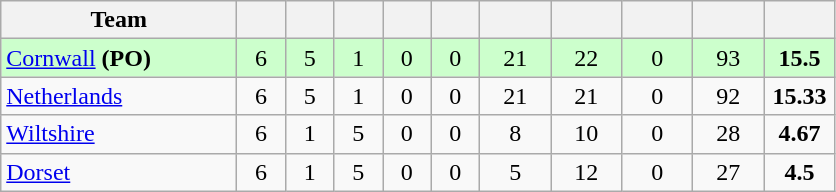<table class="wikitable" style="text-align:center">
<tr>
<th width="150">Team</th>
<th width="25"></th>
<th width="25"></th>
<th width="25"></th>
<th width="25"></th>
<th width="25"></th>
<th width="40"></th>
<th width="40"></th>
<th width="40"></th>
<th width="40"></th>
<th width="40"></th>
</tr>
<tr style="background:#cfc;">
<td style="text-align:left"><a href='#'>Cornwall</a> <strong>(PO)</strong></td>
<td>6</td>
<td>5</td>
<td>1</td>
<td>0</td>
<td>0</td>
<td>21</td>
<td>22</td>
<td>0</td>
<td>93</td>
<td><strong>15.5</strong></td>
</tr>
<tr>
<td style="text-align:left"><a href='#'>Netherlands</a></td>
<td>6</td>
<td>5</td>
<td>1</td>
<td>0</td>
<td>0</td>
<td>21</td>
<td>21</td>
<td>0</td>
<td>92</td>
<td><strong>15.33</strong></td>
</tr>
<tr>
<td style="text-align:left"><a href='#'>Wiltshire</a></td>
<td>6</td>
<td>1</td>
<td>5</td>
<td>0</td>
<td>0</td>
<td>8</td>
<td>10</td>
<td>0</td>
<td>28</td>
<td><strong>4.67</strong></td>
</tr>
<tr>
<td style="text-align:left"><a href='#'>Dorset</a></td>
<td>6</td>
<td>1</td>
<td>5</td>
<td>0</td>
<td>0</td>
<td>5</td>
<td>12</td>
<td>0</td>
<td>27</td>
<td><strong>4.5</strong></td>
</tr>
</table>
